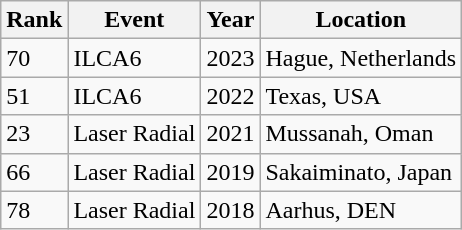<table class="wikitable">
<tr>
<th>Rank</th>
<th>Event</th>
<th>Year</th>
<th>Location</th>
</tr>
<tr>
<td>70</td>
<td>ILCA6</td>
<td>2023</td>
<td>Hague, Netherlands</td>
</tr>
<tr>
<td>51</td>
<td>ILCA6</td>
<td>2022</td>
<td>Texas, USA</td>
</tr>
<tr>
<td>23</td>
<td>Laser Radial</td>
<td>2021</td>
<td>Mussanah, Oman</td>
</tr>
<tr>
<td>66</td>
<td>Laser Radial</td>
<td>2019</td>
<td>Sakaiminato, Japan</td>
</tr>
<tr>
<td>78</td>
<td>Laser Radial</td>
<td>2018</td>
<td>Aarhus, DEN</td>
</tr>
</table>
